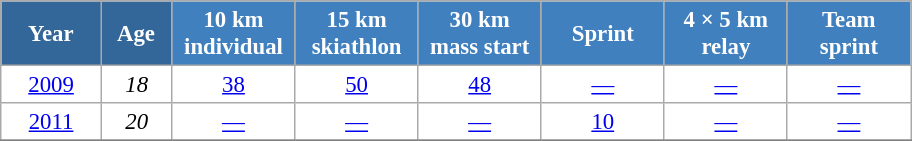<table class="wikitable" style="font-size:95%; text-align:center; border:grey solid 1px; border-collapse:collapse; background:#ffffff;">
<tr>
<th style="background-color:#369; color:white; width:60px;"> Year </th>
<th style="background-color:#369; color:white; width:40px;"> Age </th>
<th style="background-color:#4180be; color:white; width:75px;"> 10 km <br> individual </th>
<th style="background-color:#4180be; color:white; width:75px;"> 15 km <br> skiathlon </th>
<th style="background-color:#4180be; color:white; width:75px;"> 30 km <br> mass start </th>
<th style="background-color:#4180be; color:white; width:75px;"> Sprint </th>
<th style="background-color:#4180be; color:white; width:75px;"> 4 × 5 km <br> relay </th>
<th style="background-color:#4180be; color:white; width:75px;"> Team <br> sprint </th>
</tr>
<tr>
<td><a href='#'>2009</a></td>
<td><em>18</em></td>
<td><a href='#'>38</a></td>
<td><a href='#'>50</a></td>
<td><a href='#'>48</a></td>
<td><a href='#'>—</a></td>
<td><a href='#'>—</a></td>
<td><a href='#'>—</a></td>
</tr>
<tr>
<td><a href='#'>2011</a></td>
<td><em>20</em></td>
<td><a href='#'>—</a></td>
<td><a href='#'>—</a></td>
<td><a href='#'>—</a></td>
<td><a href='#'>10</a></td>
<td><a href='#'>—</a></td>
<td><a href='#'>—</a></td>
</tr>
<tr>
</tr>
</table>
